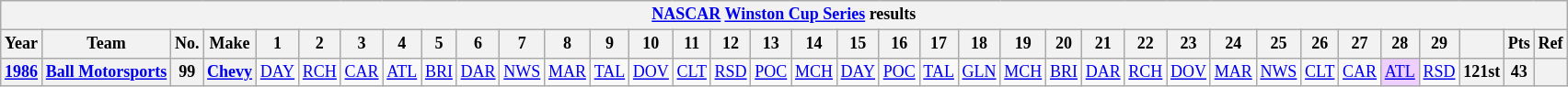<table class="wikitable" style="text-align:center; font-size:75%">
<tr>
<th colspan=45><a href='#'>NASCAR</a> <a href='#'>Winston Cup Series</a> results</th>
</tr>
<tr>
<th>Year</th>
<th>Team</th>
<th>No.</th>
<th>Make</th>
<th>1</th>
<th>2</th>
<th>3</th>
<th>4</th>
<th>5</th>
<th>6</th>
<th>7</th>
<th>8</th>
<th>9</th>
<th>10</th>
<th>11</th>
<th>12</th>
<th>13</th>
<th>14</th>
<th>15</th>
<th>16</th>
<th>17</th>
<th>18</th>
<th>19</th>
<th>20</th>
<th>21</th>
<th>22</th>
<th>23</th>
<th>24</th>
<th>25</th>
<th>26</th>
<th>27</th>
<th>28</th>
<th>29</th>
<th></th>
<th>Pts</th>
<th>Ref</th>
</tr>
<tr>
<th><a href='#'>1986</a></th>
<th><a href='#'>Ball Motorsports</a></th>
<th>99</th>
<th><a href='#'>Chevy</a></th>
<td><a href='#'>DAY</a></td>
<td><a href='#'>RCH</a></td>
<td><a href='#'>CAR</a></td>
<td><a href='#'>ATL</a></td>
<td><a href='#'>BRI</a></td>
<td><a href='#'>DAR</a></td>
<td><a href='#'>NWS</a></td>
<td><a href='#'>MAR</a></td>
<td><a href='#'>TAL</a></td>
<td><a href='#'>DOV</a></td>
<td><a href='#'>CLT</a></td>
<td><a href='#'>RSD</a></td>
<td><a href='#'>POC</a></td>
<td><a href='#'>MCH</a></td>
<td><a href='#'>DAY</a></td>
<td><a href='#'>POC</a></td>
<td><a href='#'>TAL</a></td>
<td><a href='#'>GLN</a></td>
<td><a href='#'>MCH</a></td>
<td><a href='#'>BRI</a></td>
<td><a href='#'>DAR</a></td>
<td><a href='#'>RCH</a></td>
<td><a href='#'>DOV</a></td>
<td><a href='#'>MAR</a></td>
<td><a href='#'>NWS</a></td>
<td><a href='#'>CLT</a></td>
<td><a href='#'>CAR</a></td>
<td style="background:#EFCFFF;"><a href='#'>ATL</a><br></td>
<td><a href='#'>RSD</a></td>
<th>121st</th>
<th>43</th>
<th></th>
</tr>
</table>
